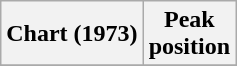<table class="wikitable sortable">
<tr>
<th align="left">Chart (1973)</th>
<th style="text-align:center;">Peak<br>position</th>
</tr>
<tr>
</tr>
</table>
